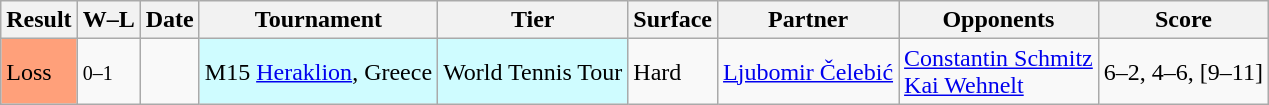<table class="sortable wikitable">
<tr>
<th>Result</th>
<th class="unsortable">W–L</th>
<th>Date</th>
<th>Tournament</th>
<th>Tier</th>
<th>Surface</th>
<th>Partner</th>
<th>Opponents</th>
<th class="unsortable">Score</th>
</tr>
<tr>
<td bgcolor=FFA07A>Loss</td>
<td><small>0–1</small></td>
<td></td>
<td style="background:#cffcff;">M15 <a href='#'>Heraklion</a>, Greece</td>
<td style="background:#cffcff;">World Tennis Tour</td>
<td>Hard</td>
<td> <a href='#'>Ljubomir Čelebić</a></td>
<td> <a href='#'>Constantin Schmitz</a><br> <a href='#'>Kai Wehnelt</a></td>
<td>6–2, 4–6, [9–11]</td>
</tr>
</table>
